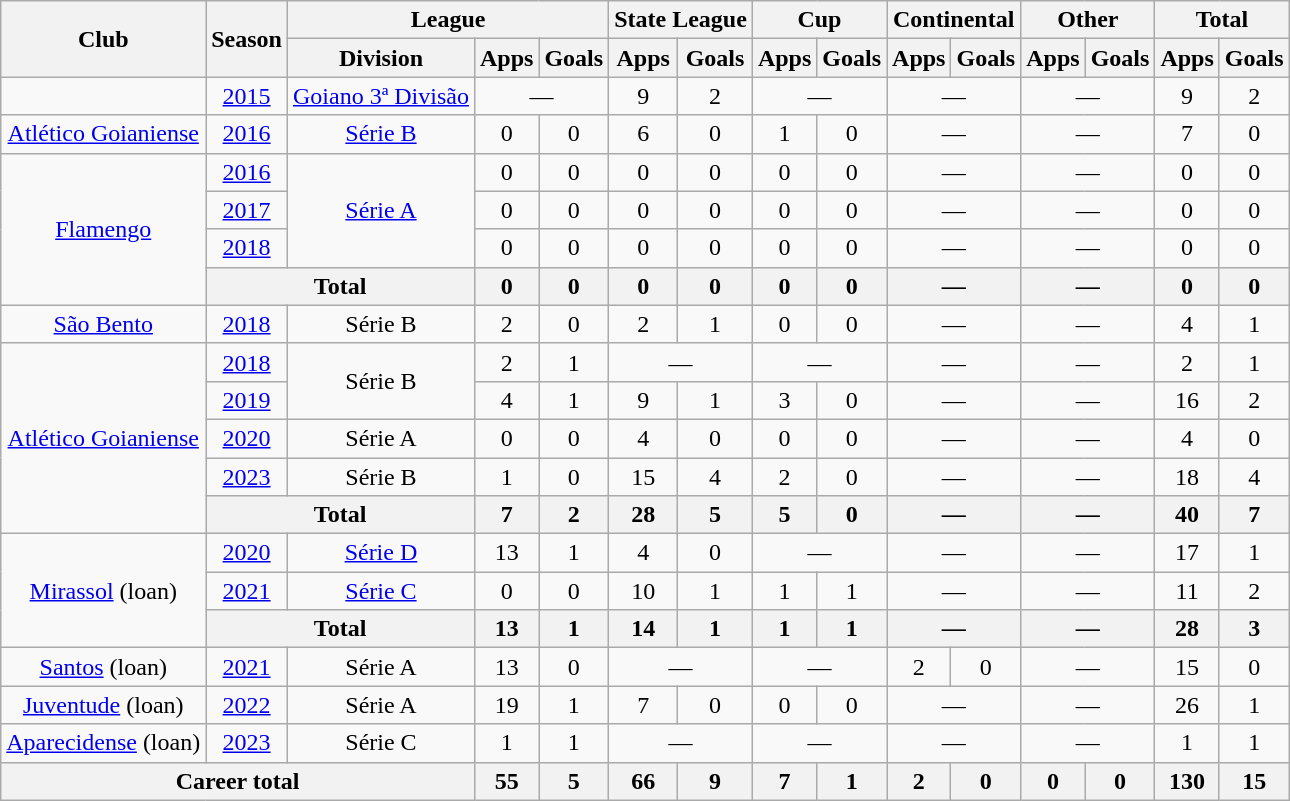<table class="wikitable" style="text-align: center;">
<tr>
<th rowspan="2">Club</th>
<th rowspan="2">Season</th>
<th colspan="3">League</th>
<th colspan="2">State League</th>
<th colspan="2">Cup</th>
<th colspan="2">Continental</th>
<th colspan="2">Other</th>
<th colspan="2">Total</th>
</tr>
<tr>
<th>Division</th>
<th>Apps</th>
<th>Goals</th>
<th>Apps</th>
<th>Goals</th>
<th>Apps</th>
<th>Goals</th>
<th>Apps</th>
<th>Goals</th>
<th>Apps</th>
<th>Goals</th>
<th>Apps</th>
<th>Goals</th>
</tr>
<tr>
<td></td>
<td><a href='#'>2015</a></td>
<td><a href='#'>Goiano 3ª Divisão</a></td>
<td colspan="2">—</td>
<td>9</td>
<td>2</td>
<td colspan="2">—</td>
<td colspan="2">—</td>
<td colspan="2">—</td>
<td>9</td>
<td>2</td>
</tr>
<tr>
<td><a href='#'>Atlético Goianiense</a></td>
<td><a href='#'>2016</a></td>
<td><a href='#'>Série B</a></td>
<td>0</td>
<td>0</td>
<td>6</td>
<td>0</td>
<td>1</td>
<td>0</td>
<td colspan="2">—</td>
<td colspan="2">—</td>
<td>7</td>
<td>0</td>
</tr>
<tr>
<td rowspan="4"><a href='#'>Flamengo</a></td>
<td><a href='#'>2016</a></td>
<td rowspan="3"><a href='#'>Série A</a></td>
<td>0</td>
<td>0</td>
<td>0</td>
<td>0</td>
<td>0</td>
<td>0</td>
<td colspan="2">—</td>
<td colspan="2">—</td>
<td>0</td>
<td>0</td>
</tr>
<tr>
<td><a href='#'>2017</a></td>
<td>0</td>
<td>0</td>
<td>0</td>
<td>0</td>
<td>0</td>
<td>0</td>
<td colspan="2">—</td>
<td colspan="2">—</td>
<td>0</td>
<td>0</td>
</tr>
<tr>
<td><a href='#'>2018</a></td>
<td>0</td>
<td>0</td>
<td>0</td>
<td>0</td>
<td>0</td>
<td>0</td>
<td colspan="2">—</td>
<td colspan="2">—</td>
<td>0</td>
<td>0</td>
</tr>
<tr>
<th colspan="2">Total</th>
<th>0</th>
<th>0</th>
<th>0</th>
<th>0</th>
<th>0</th>
<th>0</th>
<th colspan="2">—</th>
<th colspan="2">—</th>
<th>0</th>
<th>0</th>
</tr>
<tr>
<td><a href='#'>São Bento</a></td>
<td><a href='#'>2018</a></td>
<td>Série B</td>
<td>2</td>
<td>0</td>
<td>2</td>
<td>1</td>
<td>0</td>
<td>0</td>
<td colspan="2">—</td>
<td colspan="2">—</td>
<td>4</td>
<td>1</td>
</tr>
<tr>
<td rowspan="5"><a href='#'>Atlético Goianiense</a></td>
<td><a href='#'>2018</a></td>
<td rowspan="2">Série B</td>
<td>2</td>
<td>1</td>
<td colspan="2">—</td>
<td colspan="2">—</td>
<td colspan="2">—</td>
<td colspan="2">—</td>
<td>2</td>
<td>1</td>
</tr>
<tr>
<td><a href='#'>2019</a></td>
<td>4</td>
<td>1</td>
<td>9</td>
<td>1</td>
<td>3</td>
<td>0</td>
<td colspan="2">—</td>
<td colspan="2">—</td>
<td>16</td>
<td>2</td>
</tr>
<tr>
<td><a href='#'>2020</a></td>
<td>Série A</td>
<td>0</td>
<td>0</td>
<td>4</td>
<td>0</td>
<td>0</td>
<td>0</td>
<td colspan="2">—</td>
<td colspan="2">—</td>
<td>4</td>
<td>0</td>
</tr>
<tr>
<td><a href='#'>2023</a></td>
<td>Série B</td>
<td>1</td>
<td>0</td>
<td>15</td>
<td>4</td>
<td>2</td>
<td>0</td>
<td colspan="2">—</td>
<td colspan="2">—</td>
<td>18</td>
<td>4</td>
</tr>
<tr>
<th colspan="2">Total</th>
<th>7</th>
<th>2</th>
<th>28</th>
<th>5</th>
<th>5</th>
<th>0</th>
<th colspan="2">—</th>
<th colspan="2">—</th>
<th>40</th>
<th>7</th>
</tr>
<tr>
<td rowspan="3"><a href='#'>Mirassol</a> (loan)</td>
<td><a href='#'>2020</a></td>
<td><a href='#'>Série D</a></td>
<td>13</td>
<td>1</td>
<td>4</td>
<td>0</td>
<td colspan="2">—</td>
<td colspan="2">—</td>
<td colspan="2">—</td>
<td>17</td>
<td>1</td>
</tr>
<tr>
<td><a href='#'>2021</a></td>
<td><a href='#'>Série C</a></td>
<td>0</td>
<td>0</td>
<td>10</td>
<td>1</td>
<td>1</td>
<td>1</td>
<td colspan="2">—</td>
<td colspan="2">—</td>
<td>11</td>
<td>2</td>
</tr>
<tr>
<th colspan="2">Total</th>
<th>13</th>
<th>1</th>
<th>14</th>
<th>1</th>
<th>1</th>
<th>1</th>
<th colspan="2">—</th>
<th colspan="2">—</th>
<th>28</th>
<th>3</th>
</tr>
<tr>
<td><a href='#'>Santos</a> (loan)</td>
<td><a href='#'>2021</a></td>
<td>Série A</td>
<td>13</td>
<td>0</td>
<td colspan="2">—</td>
<td colspan="2">—</td>
<td>2</td>
<td>0</td>
<td colspan="2">—</td>
<td>15</td>
<td>0</td>
</tr>
<tr>
<td><a href='#'>Juventude</a> (loan)</td>
<td><a href='#'>2022</a></td>
<td>Série A</td>
<td>19</td>
<td>1</td>
<td>7</td>
<td>0</td>
<td>0</td>
<td>0</td>
<td colspan="2">—</td>
<td colspan="2">—</td>
<td>26</td>
<td>1</td>
</tr>
<tr>
<td><a href='#'>Aparecidense</a> (loan)</td>
<td><a href='#'>2023</a></td>
<td>Série C</td>
<td>1</td>
<td>1</td>
<td colspan="2">—</td>
<td colspan="2">—</td>
<td colspan="2">—</td>
<td colspan="2">—</td>
<td>1</td>
<td>1</td>
</tr>
<tr>
<th colspan="3">Career total</th>
<th>55</th>
<th>5</th>
<th>66</th>
<th>9</th>
<th>7</th>
<th>1</th>
<th>2</th>
<th>0</th>
<th>0</th>
<th>0</th>
<th>130</th>
<th>15</th>
</tr>
</table>
